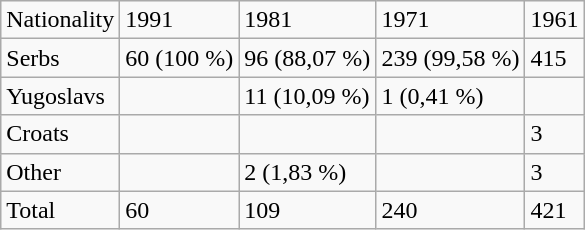<table class="wikitable">
<tr>
<td>Nationality</td>
<td>1991</td>
<td>1981</td>
<td>1971</td>
<td>1961</td>
</tr>
<tr>
<td>Serbs</td>
<td>60 (100 %)</td>
<td>96 (88,07 %)</td>
<td>239 (99,58 %)</td>
<td>415</td>
</tr>
<tr>
<td>Yugoslavs</td>
<td></td>
<td>11 (10,09 %)</td>
<td>1 (0,41 %)</td>
<td></td>
</tr>
<tr>
<td>Croats</td>
<td></td>
<td></td>
<td></td>
<td>3</td>
</tr>
<tr>
<td>Other</td>
<td></td>
<td>2 (1,83 %)</td>
<td></td>
<td>3</td>
</tr>
<tr>
<td>Total</td>
<td>60</td>
<td>109</td>
<td>240</td>
<td>421</td>
</tr>
</table>
